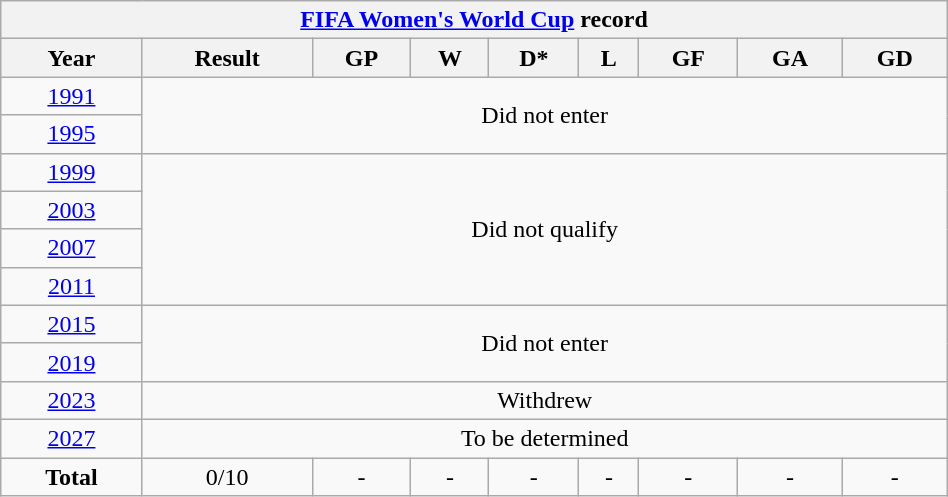<table class="wikitable" style="text-align: center; width:50%;">
<tr>
<th colspan=10><a href='#'>FIFA Women's World Cup</a> record</th>
</tr>
<tr>
<th>Year</th>
<th>Result</th>
<th>GP</th>
<th>W</th>
<th>D*</th>
<th>L</th>
<th>GF</th>
<th>GA</th>
<th>GD</th>
</tr>
<tr>
<td> <a href='#'>1991</a></td>
<td colspan=8 rowspan=2>Did not enter</td>
</tr>
<tr>
<td> <a href='#'>1995</a></td>
</tr>
<tr>
<td> <a href='#'>1999</a></td>
<td colspan=8 rowspan=4>Did not qualify</td>
</tr>
<tr>
<td> <a href='#'>2003</a></td>
</tr>
<tr>
<td> <a href='#'>2007</a></td>
</tr>
<tr>
<td> <a href='#'>2011</a></td>
</tr>
<tr>
<td> <a href='#'>2015</a></td>
<td colspan=8 rowspan=2>Did not enter</td>
</tr>
<tr>
<td> <a href='#'>2019</a></td>
</tr>
<tr>
<td> <a href='#'>2023</a></td>
<td colspan=8>Withdrew</td>
</tr>
<tr>
<td> <a href='#'>2027</a></td>
<td colspan=8>To be determined</td>
</tr>
<tr>
<td><strong>Total</strong></td>
<td>0/10</td>
<td>-</td>
<td>-</td>
<td>-</td>
<td>-</td>
<td>-</td>
<td>-</td>
<td>-</td>
</tr>
</table>
